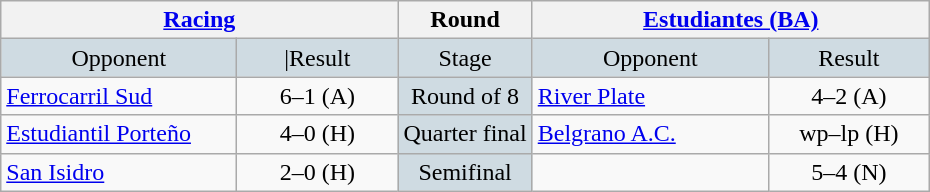<table class="wikitable" style="text-align:center;">
<tr>
<th colspan=3 width=200px><a href='#'>Racing</a></th>
<th>Round</th>
<th colspan=3 width=200px><a href='#'>Estudiantes (BA)</a></th>
</tr>
<tr bgcolor= #CFDBE2>
<td width=150px>Opponent</td>
<td colspan=2 width=100px>|Result</td>
<td>Stage</td>
<td width=150px>Opponent</td>
<td colspan=2 width=100px>Result</td>
</tr>
<tr>
<td align=left><a href='#'>Ferrocarril Sud</a></td>
<td colspan=2>6–1 (A)</td>
<td bgcolor= #CFDBE2>Round of 8</td>
<td align=left><a href='#'>River Plate</a></td>
<td colspan=2>4–2 (A)</td>
</tr>
<tr>
<td align=left><a href='#'>Estudiantil Porteño</a></td>
<td colspan=2>4–0 (H)</td>
<td bgcolor= #CFDBE2>Quarter final</td>
<td align=left><a href='#'>Belgrano A.C.</a></td>
<td colspan=2>wp–lp (H) </td>
</tr>
<tr>
<td align=left><a href='#'>San Isidro</a></td>
<td colspan=2>2–0 (H)</td>
<td bgcolor= #CFDBE2>Semifinal</td>
<td></td>
<td colspan=2>5–4 (N) </td>
</tr>
</table>
